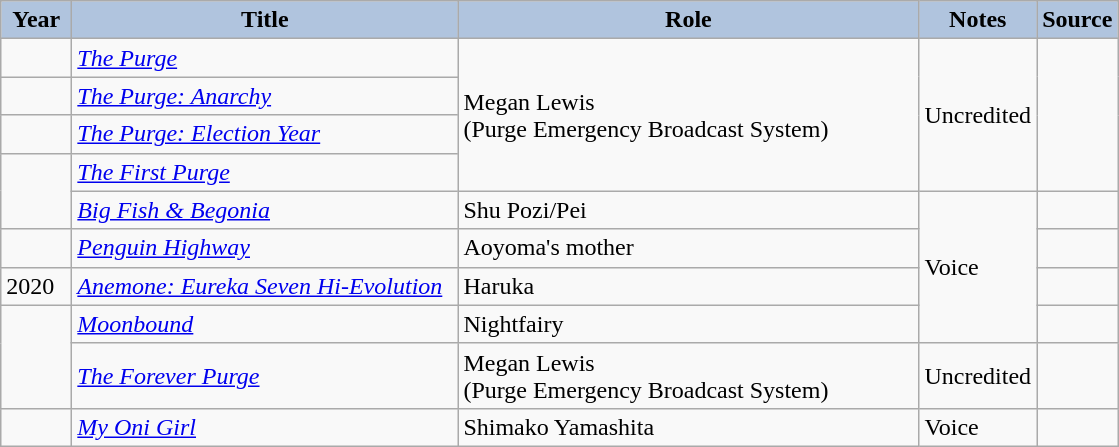<table class="wikitable sortable plainrowheaders" style="width=100%; font-size: 100%;">
<tr>
<th scope="col" style="background:#b0c4de; width:40px">Year </th>
<th scope="col" style="background:#b0c4de; width:250px">Title</th>
<th scope="col" style="background:#b0c4de; width:300px">Role </th>
<th style="background:#b0c4de;" class="unsortable">Notes </th>
<th style="background:#b0c4de;" class="unsortable">Source</th>
</tr>
<tr>
<td></td>
<td><em><a href='#'>The Purge</a></em></td>
<td rowspan="4">Megan Lewis<br>(Purge Emergency Broadcast System)</td>
<td rowspan="4">Uncredited</td>
<td rowspan="4"></td>
</tr>
<tr>
<td></td>
<td><em><a href='#'>The Purge: Anarchy</a></em></td>
</tr>
<tr>
<td></td>
<td><em><a href='#'>The Purge: Election Year</a></em></td>
</tr>
<tr>
<td rowspan="2"></td>
<td><em><a href='#'>The First Purge</a></em></td>
</tr>
<tr>
<td><em><a href='#'>Big Fish & Begonia</a></em></td>
<td>Shu Pozi/Pei</td>
<td rowspan="4">Voice</td>
<td></td>
</tr>
<tr>
<td></td>
<td><em><a href='#'>Penguin Highway</a></em></td>
<td>Aoyoma's mother</td>
<td></td>
</tr>
<tr>
<td>2020</td>
<td><em><a href='#'>Anemone: Eureka Seven Hi-Evolution</a></em></td>
<td>Haruka</td>
<td></td>
</tr>
<tr>
<td rowspan="2"></td>
<td><em><a href='#'>Moonbound</a></em></td>
<td>Nightfairy</td>
<td></td>
</tr>
<tr>
<td><em><a href='#'>The Forever Purge</a></em></td>
<td>Megan Lewis<br>(Purge Emergency Broadcast System)</td>
<td>Uncredited</td>
<td></td>
</tr>
<tr>
<td></td>
<td><em><a href='#'>My Oni Girl</a></em></td>
<td>Shimako Yamashita</td>
<td>Voice</td>
<td></td>
</tr>
</table>
